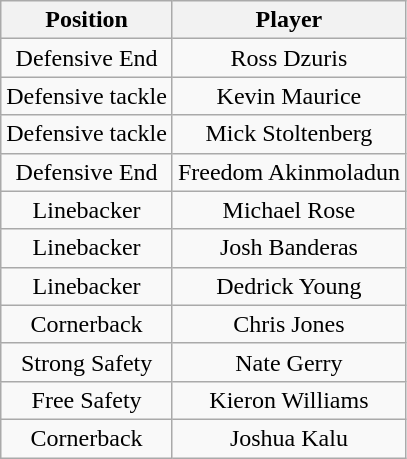<table class="wikitable" style="text-align: center;">
<tr>
<th>Position</th>
<th>Player</th>
</tr>
<tr>
<td>Defensive End</td>
<td>Ross Dzuris</td>
</tr>
<tr>
<td>Defensive tackle</td>
<td>Kevin Maurice</td>
</tr>
<tr>
<td>Defensive tackle</td>
<td>Mick Stoltenberg</td>
</tr>
<tr>
<td>Defensive End</td>
<td>Freedom Akinmoladun</td>
</tr>
<tr>
<td>Linebacker</td>
<td>Michael Rose</td>
</tr>
<tr>
<td>Linebacker</td>
<td>Josh Banderas</td>
</tr>
<tr>
<td>Linebacker</td>
<td>Dedrick Young</td>
</tr>
<tr>
<td>Cornerback</td>
<td>Chris Jones</td>
</tr>
<tr>
<td>Strong Safety</td>
<td>Nate Gerry</td>
</tr>
<tr>
<td>Free Safety</td>
<td>Kieron Williams</td>
</tr>
<tr>
<td>Cornerback</td>
<td>Joshua Kalu</td>
</tr>
</table>
